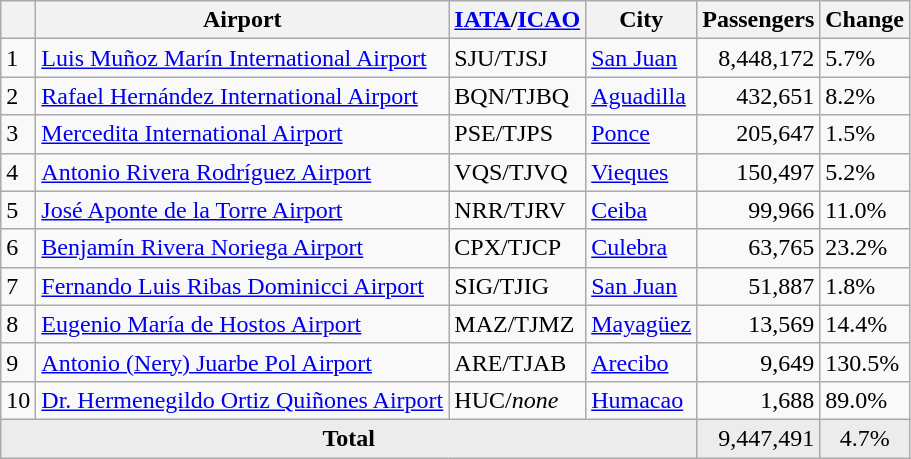<table class="wikitable sortable">
<tr>
<th></th>
<th>Airport</th>
<th><a href='#'>IATA</a>/<a href='#'>ICAO</a></th>
<th>City</th>
<th>Passengers</th>
<th>Change</th>
</tr>
<tr>
<td>1</td>
<td><a href='#'>Luis Muñoz Marín International Airport</a></td>
<td>SJU/TJSJ</td>
<td><a href='#'>San Juan</a></td>
<td align="right">8,448,172</td>
<td> 5.7%</td>
</tr>
<tr>
<td>2</td>
<td><a href='#'>Rafael Hernández International Airport</a></td>
<td>BQN/TJBQ</td>
<td><a href='#'>Aguadilla</a></td>
<td align="right">432,651</td>
<td> 8.2%</td>
</tr>
<tr>
<td>3</td>
<td><a href='#'>Mercedita International Airport</a></td>
<td>PSE/TJPS</td>
<td><a href='#'>Ponce</a></td>
<td align="right">205,647</td>
<td> 1.5%</td>
</tr>
<tr>
<td>4</td>
<td><a href='#'>Antonio Rivera Rodríguez Airport</a></td>
<td>VQS/TJVQ</td>
<td><a href='#'>Vieques</a></td>
<td align="right">150,497</td>
<td> 5.2%</td>
</tr>
<tr>
<td>5</td>
<td><a href='#'>José Aponte de la Torre Airport</a></td>
<td>NRR/TJRV</td>
<td><a href='#'>Ceiba</a></td>
<td align="right">99,966</td>
<td> 11.0%</td>
</tr>
<tr>
<td>6</td>
<td><a href='#'>Benjamín Rivera Noriega Airport</a></td>
<td>CPX/TJCP</td>
<td><a href='#'>Culebra</a></td>
<td align="right">63,765</td>
<td> 23.2%</td>
</tr>
<tr>
<td>7</td>
<td><a href='#'>Fernando Luis Ribas Dominicci Airport</a></td>
<td>SIG/TJIG</td>
<td><a href='#'>San Juan</a></td>
<td align="right">51,887</td>
<td> 1.8%</td>
</tr>
<tr>
<td>8</td>
<td><a href='#'>Eugenio María de Hostos Airport</a></td>
<td>MAZ/TJMZ</td>
<td><a href='#'>Mayagüez</a></td>
<td align="right">13,569</td>
<td> 14.4%</td>
</tr>
<tr>
<td>9</td>
<td><a href='#'>Antonio (Nery) Juarbe Pol Airport</a></td>
<td>ARE/TJAB</td>
<td><a href='#'>Arecibo</a></td>
<td align="right">9,649</td>
<td> 130.5%</td>
</tr>
<tr>
<td>10</td>
<td><a href='#'>Dr. Hermenegildo Ortiz Quiñones Airport</a></td>
<td>HUC/<em>none</em></td>
<td><a href='#'>Humacao</a></td>
<td align="right">1,688</td>
<td> 89.0%</td>
</tr>
<tr style="background-color:#ececec;">
<td colspan=4 align="center"><strong>Total</strong></td>
<td align="right">9,447,491</td>
<td align="center"> 4.7%</td>
</tr>
</table>
